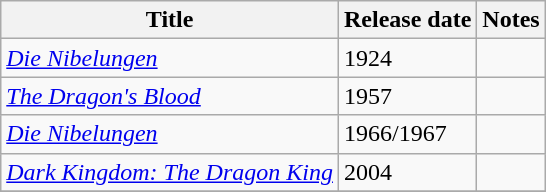<table class="wikitable sortable">
<tr>
<th scope="col">Title</th>
<th scope="col">Release date</th>
<th scope="col" class="unsortable">Notes</th>
</tr>
<tr>
<td><em><a href='#'>Die Nibelungen</a></em></td>
<td>1924</td>
<td></td>
</tr>
<tr>
<td><em><a href='#'>The Dragon's Blood</a></em></td>
<td>1957</td>
<td></td>
</tr>
<tr>
<td><em><a href='#'>Die Nibelungen</a></em></td>
<td>1966/1967</td>
<td></td>
</tr>
<tr>
<td><em><a href='#'>Dark Kingdom: The Dragon King</a></em></td>
<td>2004</td>
<td></td>
</tr>
<tr>
</tr>
</table>
